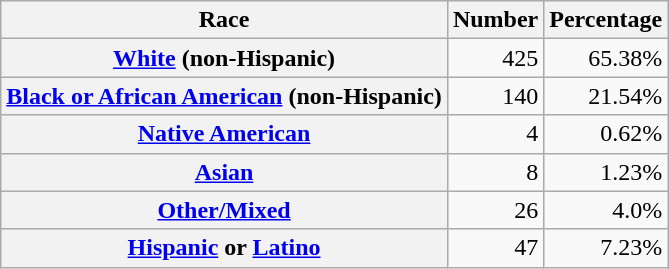<table class="wikitable" style="text-align:right">
<tr>
<th scope="col">Race</th>
<th scope="col">Number</th>
<th scope="col">Percentage</th>
</tr>
<tr>
<th scope="row"><a href='#'>White</a> (non-Hispanic)</th>
<td>425</td>
<td>65.38%</td>
</tr>
<tr>
<th scope="row"><a href='#'>Black or African American</a> (non-Hispanic)</th>
<td>140</td>
<td>21.54%</td>
</tr>
<tr>
<th scope="row"><a href='#'>Native American</a></th>
<td>4</td>
<td>0.62%</td>
</tr>
<tr>
<th scope="row"><a href='#'>Asian</a></th>
<td>8</td>
<td>1.23%</td>
</tr>
<tr>
<th scope="row"><a href='#'>Other/Mixed</a></th>
<td>26</td>
<td>4.0%</td>
</tr>
<tr>
<th scope="row"><a href='#'>Hispanic</a> or <a href='#'>Latino</a></th>
<td>47</td>
<td>7.23%</td>
</tr>
</table>
